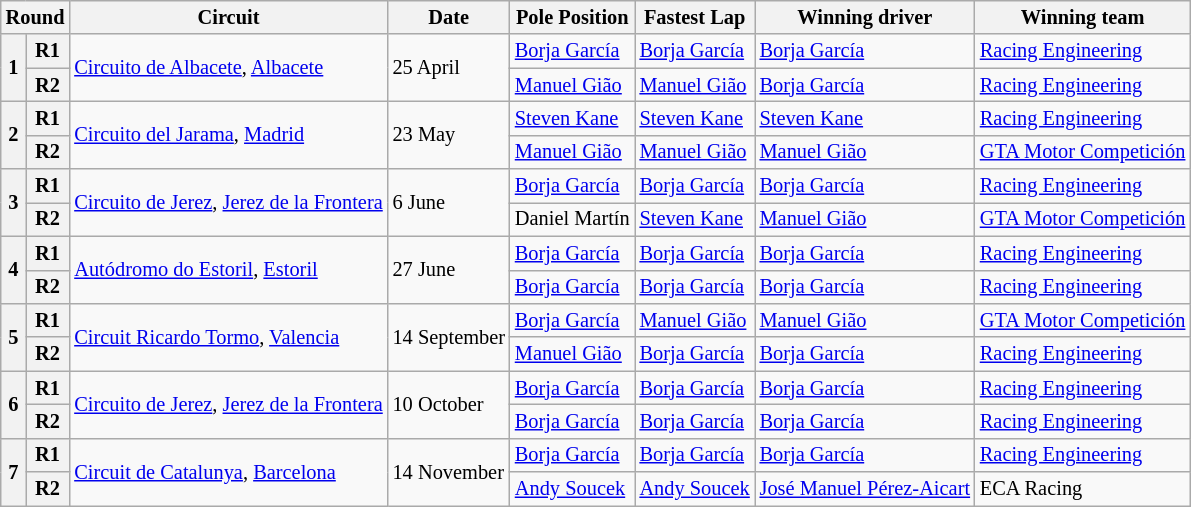<table class="wikitable" style="font-size: 85%;">
<tr>
<th colspan=2>Round</th>
<th>Circuit</th>
<th>Date</th>
<th>Pole Position</th>
<th>Fastest Lap</th>
<th>Winning driver</th>
<th>Winning team</th>
</tr>
<tr>
<th rowspan=2>1</th>
<th>R1</th>
<td rowspan=2> <a href='#'>Circuito de Albacete</a>, <a href='#'>Albacete</a></td>
<td rowspan=2>25 April</td>
<td> <a href='#'>Borja García</a></td>
<td> <a href='#'>Borja García</a></td>
<td> <a href='#'>Borja García</a></td>
<td><a href='#'>Racing Engineering</a></td>
</tr>
<tr>
<th>R2</th>
<td> <a href='#'>Manuel Gião</a></td>
<td> <a href='#'>Manuel Gião</a></td>
<td> <a href='#'>Borja García</a></td>
<td><a href='#'>Racing Engineering</a></td>
</tr>
<tr>
<th rowspan=2>2</th>
<th>R1</th>
<td rowspan=2> <a href='#'>Circuito del Jarama</a>, <a href='#'>Madrid</a></td>
<td rowspan=2>23 May</td>
<td> <a href='#'>Steven Kane</a></td>
<td> <a href='#'>Steven Kane</a></td>
<td> <a href='#'>Steven Kane</a></td>
<td><a href='#'>Racing Engineering</a></td>
</tr>
<tr>
<th>R2</th>
<td> <a href='#'>Manuel Gião</a></td>
<td> <a href='#'>Manuel Gião</a></td>
<td> <a href='#'>Manuel Gião</a></td>
<td><a href='#'>GTA Motor Competición</a></td>
</tr>
<tr>
<th rowspan=2>3</th>
<th>R1</th>
<td rowspan=2 nowrap> <a href='#'>Circuito de Jerez</a>, <a href='#'>Jerez de la Frontera</a></td>
<td rowspan=2>6 June</td>
<td> <a href='#'>Borja García</a></td>
<td> <a href='#'>Borja García</a></td>
<td> <a href='#'>Borja García</a></td>
<td><a href='#'>Racing Engineering</a></td>
</tr>
<tr>
<th>R2</th>
<td> Daniel Martín</td>
<td> <a href='#'>Steven Kane</a></td>
<td> <a href='#'>Manuel Gião</a></td>
<td nowrap><a href='#'>GTA Motor Competición</a></td>
</tr>
<tr>
<th rowspan=2>4</th>
<th>R1</th>
<td rowspan=2> <a href='#'>Autódromo do Estoril</a>, <a href='#'>Estoril</a></td>
<td rowspan=2>27 June</td>
<td> <a href='#'>Borja García</a></td>
<td> <a href='#'>Borja García</a></td>
<td> <a href='#'>Borja García</a></td>
<td><a href='#'>Racing Engineering</a></td>
</tr>
<tr>
<th>R2</th>
<td> <a href='#'>Borja García</a></td>
<td> <a href='#'>Borja García</a></td>
<td> <a href='#'>Borja García</a></td>
<td><a href='#'>Racing Engineering</a></td>
</tr>
<tr>
<th rowspan=2>5</th>
<th>R1</th>
<td rowspan=2> <a href='#'>Circuit Ricardo Tormo</a>, <a href='#'>Valencia</a></td>
<td rowspan=2 nowrap>14 September</td>
<td> <a href='#'>Borja García</a></td>
<td> <a href='#'>Manuel Gião</a></td>
<td> <a href='#'>Manuel Gião</a></td>
<td><a href='#'>GTA Motor Competición</a></td>
</tr>
<tr>
<th>R2</th>
<td> <a href='#'>Manuel Gião</a></td>
<td> <a href='#'>Borja García</a></td>
<td> <a href='#'>Borja García</a></td>
<td><a href='#'>Racing Engineering</a></td>
</tr>
<tr>
<th rowspan=2>6</th>
<th>R1</th>
<td rowspan=2> <a href='#'>Circuito de Jerez</a>, <a href='#'>Jerez de la Frontera</a></td>
<td rowspan=2>10 October</td>
<td> <a href='#'>Borja García</a></td>
<td> <a href='#'>Borja García</a></td>
<td> <a href='#'>Borja García</a></td>
<td><a href='#'>Racing Engineering</a></td>
</tr>
<tr>
<th>R2</th>
<td> <a href='#'>Borja García</a></td>
<td> <a href='#'>Borja García</a></td>
<td> <a href='#'>Borja García</a></td>
<td><a href='#'>Racing Engineering</a></td>
</tr>
<tr>
<th rowspan=2>7</th>
<th>R1</th>
<td rowspan=2> <a href='#'>Circuit de Catalunya</a>, <a href='#'>Barcelona</a></td>
<td rowspan=2>14 November</td>
<td> <a href='#'>Borja García</a></td>
<td> <a href='#'>Borja García</a></td>
<td> <a href='#'>Borja García</a></td>
<td><a href='#'>Racing Engineering</a></td>
</tr>
<tr>
<th>R2</th>
<td nowrap> <a href='#'>Andy Soucek</a></td>
<td nowrap> <a href='#'>Andy Soucek</a></td>
<td nowrap> <a href='#'>José Manuel Pérez-Aicart</a></td>
<td>ECA Racing</td>
</tr>
</table>
